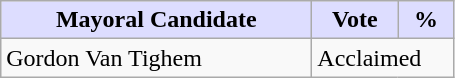<table class="wikitable">
<tr>
<th style="background:#ddf; width:200px;">Mayoral Candidate</th>
<th style="background:#ddf; width:50px;">Vote</th>
<th style="background:#ddf; width:30px;">%</th>
</tr>
<tr>
<td>Gordon Van Tighem</td>
<td colspan="2">Acclaimed</td>
</tr>
</table>
